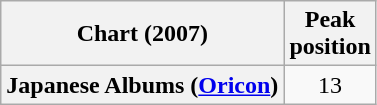<table class="wikitable plainrowheaders" style="text-align:center">
<tr>
<th scope="col">Chart (2007)</th>
<th scope="col">Peak<br> position</th>
</tr>
<tr>
<th scope="row">Japanese Albums (<a href='#'>Oricon</a>)</th>
<td>13</td>
</tr>
</table>
